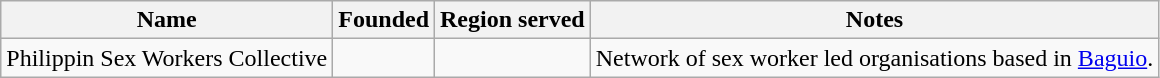<table class="wikitable sortable">
<tr>
<th>Name</th>
<th>Founded</th>
<th>Region served</th>
<th>Notes</th>
</tr>
<tr>
<td>Philippin Sex Workers Collective</td>
<td></td>
<td></td>
<td>Network of sex worker led organisations based in <a href='#'>Baguio</a>.</td>
</tr>
</table>
